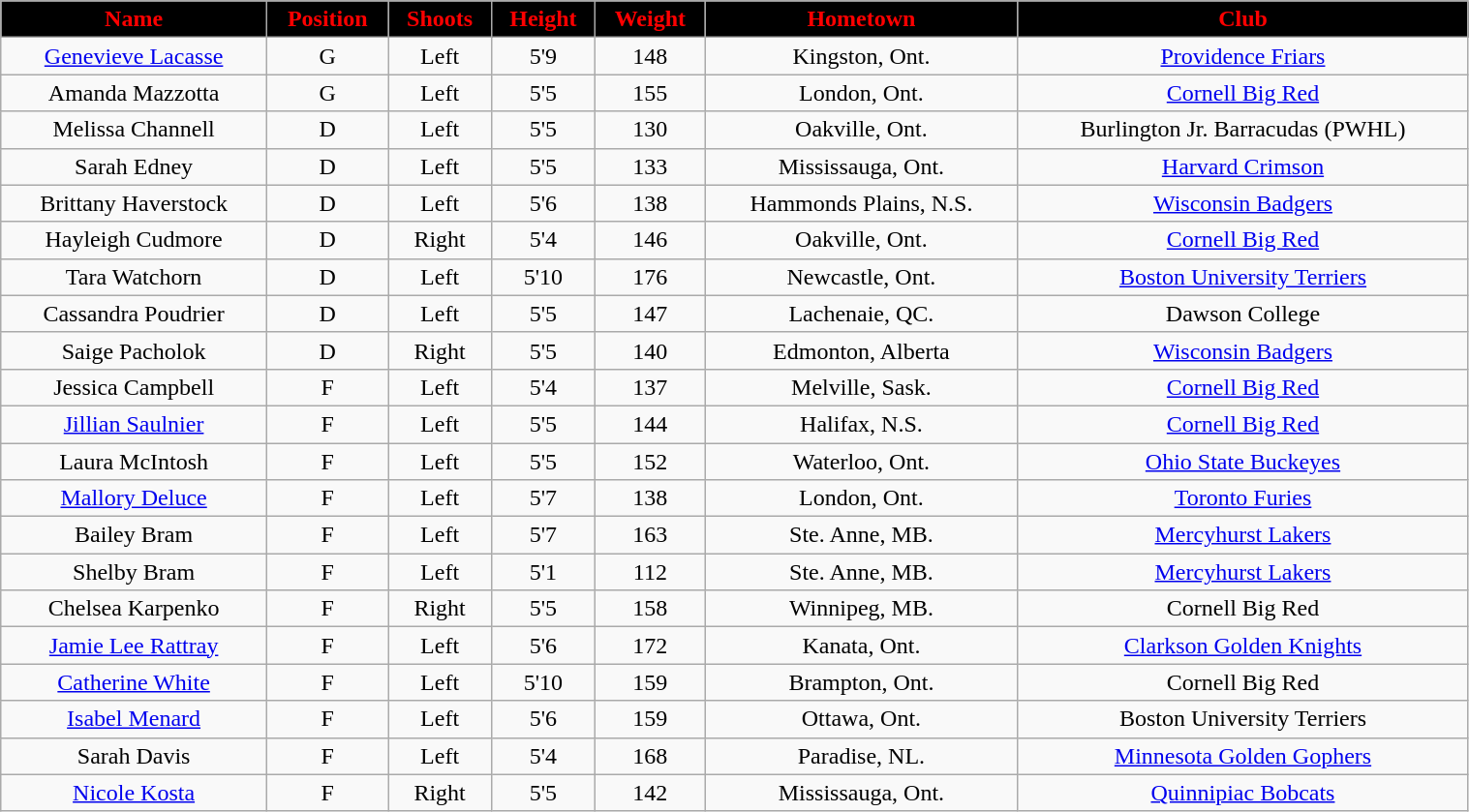<table class="wikitable" style="width:80%;">
<tr style="text-align:center; background:black; color:red;">
<td><strong>Name</strong></td>
<td><strong>Position</strong></td>
<td><strong>Shoots</strong></td>
<td><strong>Height</strong></td>
<td><strong>Weight</strong></td>
<td><strong>Hometown</strong></td>
<td><strong>Club</strong></td>
</tr>
<tr style="text-align:center;" bgcolor="">
<td><a href='#'>Genevieve Lacasse</a></td>
<td>G</td>
<td>Left</td>
<td>5'9</td>
<td>148</td>
<td>Kingston, Ont.</td>
<td><a href='#'>Providence Friars</a></td>
</tr>
<tr style="text-align:center;" bgcolor="">
<td>Amanda Mazzotta</td>
<td>G</td>
<td>Left</td>
<td>5'5</td>
<td>155</td>
<td>London, Ont.</td>
<td><a href='#'>Cornell Big Red</a></td>
</tr>
<tr style="text-align:center;" bgcolor="">
<td>Melissa Channell</td>
<td>D</td>
<td>Left</td>
<td>5'5</td>
<td>130</td>
<td>Oakville, Ont.</td>
<td>Burlington Jr. Barracudas (PWHL)</td>
</tr>
<tr style="text-align:center;" bgcolor="">
<td>Sarah Edney</td>
<td>D</td>
<td>Left</td>
<td>5'5</td>
<td>133</td>
<td>Mississauga, Ont.</td>
<td><a href='#'>Harvard Crimson</a></td>
</tr>
<tr style="text-align:center;" bgcolor="">
<td>Brittany Haverstock</td>
<td>D</td>
<td>Left</td>
<td>5'6</td>
<td>138</td>
<td>Hammonds Plains, N.S.</td>
<td><a href='#'>Wisconsin Badgers</a></td>
</tr>
<tr style="text-align:center;" bgcolor="">
<td>Hayleigh Cudmore</td>
<td>D</td>
<td>Right</td>
<td>5'4</td>
<td>146</td>
<td>Oakville, Ont.</td>
<td><a href='#'>Cornell Big Red</a></td>
</tr>
<tr style="text-align:center;" bgcolor="">
<td>Tara Watchorn</td>
<td>D</td>
<td>Left</td>
<td>5'10</td>
<td>176</td>
<td>Newcastle, Ont.</td>
<td><a href='#'>Boston University Terriers</a></td>
</tr>
<tr style="text-align:center;" bgcolor="">
<td>Cassandra Poudrier</td>
<td>D</td>
<td>Left</td>
<td>5'5</td>
<td>147</td>
<td>Lachenaie, QC.</td>
<td>Dawson College</td>
</tr>
<tr style="text-align:center;" bgcolor="">
<td>Saige Pacholok</td>
<td>D</td>
<td>Right</td>
<td>5'5</td>
<td>140</td>
<td>Edmonton, Alberta</td>
<td><a href='#'>Wisconsin Badgers</a></td>
</tr>
<tr style="text-align:center;" bgcolor="">
<td>Jessica Campbell</td>
<td>F</td>
<td>Left</td>
<td>5'4</td>
<td>137</td>
<td>Melville, Sask.</td>
<td><a href='#'>Cornell Big Red</a></td>
</tr>
<tr style="text-align:center;" bgcolor="">
<td><a href='#'>Jillian Saulnier</a></td>
<td>F</td>
<td>Left</td>
<td>5'5</td>
<td>144</td>
<td>Halifax, N.S.</td>
<td><a href='#'>Cornell Big Red</a></td>
</tr>
<tr style="text-align:center;" bgcolor="">
<td>Laura McIntosh</td>
<td>F</td>
<td>Left</td>
<td>5'5</td>
<td>152</td>
<td>Waterloo, Ont.</td>
<td><a href='#'>Ohio State Buckeyes</a></td>
</tr>
<tr style="text-align:center;" bgcolor="">
<td><a href='#'>Mallory Deluce</a></td>
<td>F</td>
<td>Left</td>
<td>5'7</td>
<td>138</td>
<td>London, Ont.</td>
<td><a href='#'>Toronto Furies</a></td>
</tr>
<tr style="text-align:center;" bgcolor="">
<td>Bailey Bram</td>
<td>F</td>
<td>Left</td>
<td>5'7</td>
<td>163</td>
<td>Ste. Anne, MB.</td>
<td><a href='#'>Mercyhurst Lakers</a></td>
</tr>
<tr style="text-align:center;" bgcolor="">
<td>Shelby Bram</td>
<td>F</td>
<td>Left</td>
<td>5'1</td>
<td>112</td>
<td>Ste. Anne, MB.</td>
<td><a href='#'>Mercyhurst Lakers</a></td>
</tr>
<tr style="text-align:center;" bgcolor="">
<td>Chelsea Karpenko</td>
<td>F</td>
<td>Right</td>
<td>5'5</td>
<td>158</td>
<td>Winnipeg, MB.</td>
<td>Cornell Big Red</td>
</tr>
<tr style="text-align:center;" bgcolor="">
<td><a href='#'>Jamie Lee Rattray</a></td>
<td>F</td>
<td>Left</td>
<td>5'6</td>
<td>172</td>
<td>Kanata, Ont.</td>
<td><a href='#'>Clarkson Golden Knights</a></td>
</tr>
<tr style="text-align:center;" bgcolor="">
<td><a href='#'>Catherine White</a></td>
<td>F</td>
<td>Left</td>
<td>5'10</td>
<td>159</td>
<td>Brampton, Ont.</td>
<td>Cornell Big Red</td>
</tr>
<tr style="text-align:center;" bgcolor="">
<td><a href='#'>Isabel Menard</a></td>
<td>F</td>
<td>Left</td>
<td>5'6</td>
<td>159</td>
<td>Ottawa, Ont.</td>
<td>Boston University Terriers</td>
</tr>
<tr style="text-align:center;" bgcolor="">
<td>Sarah Davis</td>
<td>F</td>
<td>Left</td>
<td>5'4</td>
<td>168</td>
<td>Paradise, NL.</td>
<td><a href='#'>Minnesota Golden Gophers</a></td>
</tr>
<tr style="text-align:center;" bgcolor="">
<td><a href='#'>Nicole Kosta</a></td>
<td>F</td>
<td>Right</td>
<td>5'5</td>
<td>142</td>
<td>Mississauga, Ont.</td>
<td><a href='#'>Quinnipiac Bobcats</a></td>
</tr>
</table>
